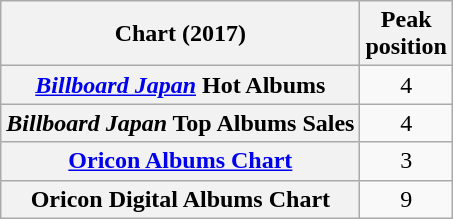<table class="wikitable plainrowheaders sortable" style="text-align:center;" border="1">
<tr>
<th scope="col">Chart (2017)</th>
<th scope="col">Peak<br>position</th>
</tr>
<tr>
<th scope="row"><em><a href='#'>Billboard Japan</a></em> Hot Albums</th>
<td>4</td>
</tr>
<tr>
<th scope="row"><em>Billboard Japan</em> Top Albums Sales</th>
<td>4</td>
</tr>
<tr>
<th scope="row"><a href='#'>Oricon Albums Chart</a></th>
<td>3</td>
</tr>
<tr>
<th scope="row">Oricon Digital Albums Chart</th>
<td>9</td>
</tr>
</table>
